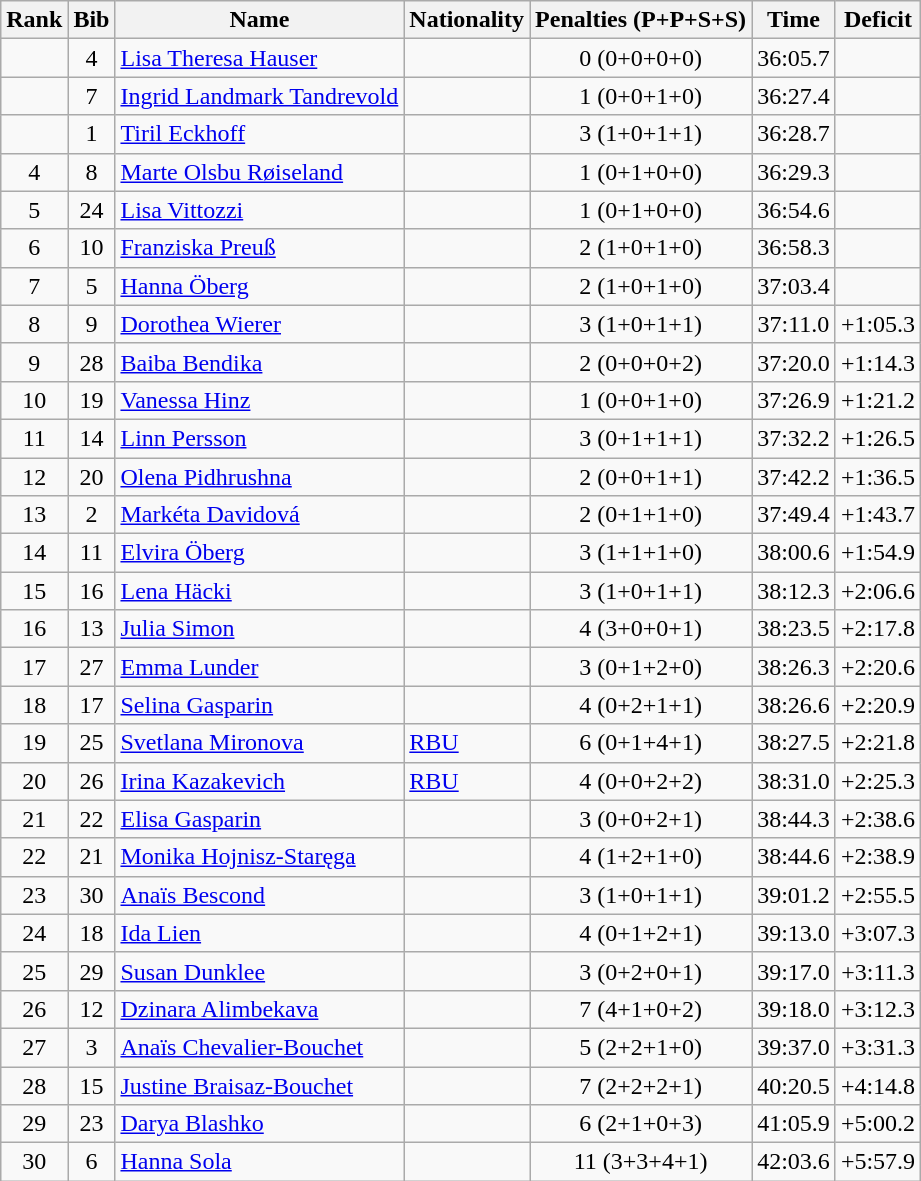<table class="wikitable sortable" style="text-align:center">
<tr>
<th>Rank</th>
<th>Bib</th>
<th>Name</th>
<th>Nationality</th>
<th>Penalties (P+P+S+S)</th>
<th>Time</th>
<th>Deficit</th>
</tr>
<tr>
<td></td>
<td>4</td>
<td align=left><a href='#'>Lisa Theresa Hauser</a></td>
<td align=left></td>
<td>0 (0+0+0+0)</td>
<td>36:05.7</td>
<td></td>
</tr>
<tr>
<td></td>
<td>7</td>
<td align=left><a href='#'>Ingrid Landmark Tandrevold</a></td>
<td align=left></td>
<td>1 (0+0+1+0)</td>
<td>36:27.4</td>
<td></td>
</tr>
<tr>
<td></td>
<td>1</td>
<td align=left><a href='#'>Tiril Eckhoff</a></td>
<td align=left></td>
<td>3 (1+0+1+1)</td>
<td>36:28.7</td>
<td></td>
</tr>
<tr>
<td>4</td>
<td>8</td>
<td align=left><a href='#'>Marte Olsbu Røiseland</a></td>
<td align=left></td>
<td>1 (0+1+0+0)</td>
<td>36:29.3</td>
<td></td>
</tr>
<tr>
<td>5</td>
<td>24</td>
<td align=left><a href='#'>Lisa Vittozzi</a></td>
<td align=left></td>
<td>1 (0+1+0+0)</td>
<td>36:54.6</td>
<td></td>
</tr>
<tr>
<td>6</td>
<td>10</td>
<td align=left><a href='#'>Franziska Preuß</a></td>
<td align=left></td>
<td>2 (1+0+1+0)</td>
<td>36:58.3</td>
<td></td>
</tr>
<tr>
<td>7</td>
<td>5</td>
<td align=left><a href='#'>Hanna Öberg</a></td>
<td align=left></td>
<td>2 (1+0+1+0)</td>
<td>37:03.4</td>
<td></td>
</tr>
<tr>
<td>8</td>
<td>9</td>
<td align=left><a href='#'>Dorothea Wierer</a></td>
<td align=left></td>
<td>3 (1+0+1+1)</td>
<td>37:11.0</td>
<td>+1:05.3</td>
</tr>
<tr>
<td>9</td>
<td>28</td>
<td align=left><a href='#'>Baiba Bendika</a></td>
<td align=left></td>
<td>2 (0+0+0+2)</td>
<td>37:20.0</td>
<td>+1:14.3</td>
</tr>
<tr>
<td>10</td>
<td>19</td>
<td align=left><a href='#'>Vanessa Hinz</a></td>
<td align=left></td>
<td>1 (0+0+1+0)</td>
<td>37:26.9</td>
<td>+1:21.2</td>
</tr>
<tr>
<td>11</td>
<td>14</td>
<td align=left><a href='#'>Linn Persson</a></td>
<td align=left></td>
<td>3 (0+1+1+1)</td>
<td>37:32.2</td>
<td>+1:26.5</td>
</tr>
<tr>
<td>12</td>
<td>20</td>
<td align=left><a href='#'>Olena Pidhrushna</a></td>
<td align=left></td>
<td>2 (0+0+1+1)</td>
<td>37:42.2</td>
<td>+1:36.5</td>
</tr>
<tr>
<td>13</td>
<td>2</td>
<td align=left><a href='#'>Markéta Davidová</a></td>
<td align=left></td>
<td>2 (0+1+1+0)</td>
<td>37:49.4</td>
<td>+1:43.7</td>
</tr>
<tr>
<td>14</td>
<td>11</td>
<td align=left><a href='#'>Elvira Öberg</a></td>
<td align=left></td>
<td>3 (1+1+1+0)</td>
<td>38:00.6</td>
<td>+1:54.9</td>
</tr>
<tr>
<td>15</td>
<td>16</td>
<td align=left><a href='#'>Lena Häcki</a></td>
<td align=left></td>
<td>3 (1+0+1+1)</td>
<td>38:12.3</td>
<td>+2:06.6</td>
</tr>
<tr>
<td>16</td>
<td>13</td>
<td align=left><a href='#'>Julia Simon</a></td>
<td align=left></td>
<td>4 (3+0+0+1)</td>
<td>38:23.5</td>
<td>+2:17.8</td>
</tr>
<tr>
<td>17</td>
<td>27</td>
<td align=left><a href='#'>Emma Lunder</a></td>
<td align=left></td>
<td>3 (0+1+2+0)</td>
<td>38:26.3</td>
<td>+2:20.6</td>
</tr>
<tr>
<td>18</td>
<td>17</td>
<td align=left><a href='#'>Selina Gasparin</a></td>
<td align=left></td>
<td>4 (0+2+1+1)</td>
<td>38:26.6</td>
<td>+2:20.9</td>
</tr>
<tr>
<td>19</td>
<td>25</td>
<td align=left><a href='#'>Svetlana Mironova</a></td>
<td align=left><a href='#'>RBU</a></td>
<td>6 (0+1+4+1)</td>
<td>38:27.5</td>
<td>+2:21.8</td>
</tr>
<tr>
<td>20</td>
<td>26</td>
<td align=left><a href='#'>Irina Kazakevich</a></td>
<td align=left><a href='#'>RBU</a></td>
<td>4 (0+0+2+2)</td>
<td>38:31.0</td>
<td>+2:25.3</td>
</tr>
<tr>
<td>21</td>
<td>22</td>
<td align=left><a href='#'>Elisa Gasparin</a></td>
<td align=left></td>
<td>3 (0+0+2+1)</td>
<td>38:44.3</td>
<td>+2:38.6</td>
</tr>
<tr>
<td>22</td>
<td>21</td>
<td align=left><a href='#'>Monika Hojnisz-Staręga</a></td>
<td align=left></td>
<td>4 (1+2+1+0)</td>
<td>38:44.6</td>
<td>+2:38.9</td>
</tr>
<tr>
<td>23</td>
<td>30</td>
<td align=left><a href='#'>Anaïs Bescond</a></td>
<td align=left></td>
<td>3 (1+0+1+1)</td>
<td>39:01.2</td>
<td>+2:55.5</td>
</tr>
<tr>
<td>24</td>
<td>18</td>
<td align=left><a href='#'>Ida Lien</a></td>
<td align=left></td>
<td>4 (0+1+2+1)</td>
<td>39:13.0</td>
<td>+3:07.3</td>
</tr>
<tr>
<td>25</td>
<td>29</td>
<td align=left><a href='#'>Susan Dunklee</a></td>
<td align=left></td>
<td>3 (0+2+0+1)</td>
<td>39:17.0</td>
<td>+3:11.3</td>
</tr>
<tr>
<td>26</td>
<td>12</td>
<td align=left><a href='#'>Dzinara Alimbekava</a></td>
<td align=left></td>
<td>7 (4+1+0+2)</td>
<td>39:18.0</td>
<td>+3:12.3</td>
</tr>
<tr>
<td>27</td>
<td>3</td>
<td align=left><a href='#'>Anaïs Chevalier-Bouchet</a></td>
<td align=left></td>
<td>5 (2+2+1+0)</td>
<td>39:37.0</td>
<td>+3:31.3</td>
</tr>
<tr>
<td>28</td>
<td>15</td>
<td align=left><a href='#'>Justine Braisaz-Bouchet</a></td>
<td align=left></td>
<td>7 (2+2+2+1)</td>
<td>40:20.5</td>
<td>+4:14.8</td>
</tr>
<tr>
<td>29</td>
<td>23</td>
<td align=left><a href='#'>Darya Blashko</a></td>
<td align=left></td>
<td>6 (2+1+0+3)</td>
<td>41:05.9</td>
<td>+5:00.2</td>
</tr>
<tr>
<td>30</td>
<td>6</td>
<td align=left><a href='#'>Hanna Sola</a></td>
<td align=left></td>
<td>11 (3+3+4+1)</td>
<td>42:03.6</td>
<td>+5:57.9</td>
</tr>
</table>
